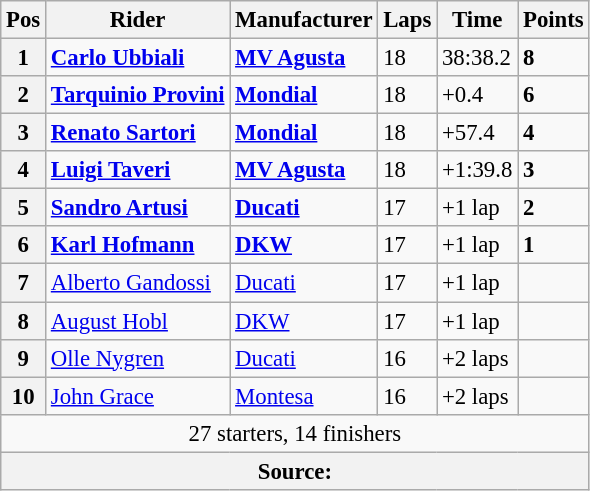<table class="wikitable" style="font-size: 95%;">
<tr>
<th>Pos</th>
<th>Rider</th>
<th>Manufacturer</th>
<th>Laps</th>
<th>Time</th>
<th>Points</th>
</tr>
<tr>
<th>1</th>
<td> <strong><a href='#'>Carlo Ubbiali</a></strong></td>
<td><strong><a href='#'>MV Agusta</a></strong></td>
<td>18</td>
<td>38:38.2</td>
<td><strong>8</strong></td>
</tr>
<tr>
<th>2</th>
<td> <strong><a href='#'>Tarquinio Provini</a></strong></td>
<td><strong><a href='#'>Mondial</a></strong></td>
<td>18</td>
<td>+0.4</td>
<td><strong>6</strong></td>
</tr>
<tr>
<th>3</th>
<td> <strong><a href='#'>Renato Sartori</a></strong></td>
<td><strong><a href='#'>Mondial</a></strong></td>
<td>18</td>
<td>+57.4</td>
<td><strong>4</strong></td>
</tr>
<tr>
<th>4</th>
<td> <strong><a href='#'>Luigi Taveri</a></strong></td>
<td><strong><a href='#'>MV Agusta</a></strong></td>
<td>18</td>
<td>+1:39.8</td>
<td><strong>3</strong></td>
</tr>
<tr>
<th>5</th>
<td> <strong><a href='#'>Sandro Artusi</a></strong></td>
<td><strong><a href='#'>Ducati</a></strong></td>
<td>17</td>
<td>+1 lap</td>
<td><strong>2</strong></td>
</tr>
<tr>
<th>6</th>
<td> <strong><a href='#'>Karl Hofmann</a></strong></td>
<td><strong><a href='#'>DKW</a></strong></td>
<td>17</td>
<td>+1 lap</td>
<td><strong>1</strong></td>
</tr>
<tr>
<th>7</th>
<td> <a href='#'>Alberto Gandossi</a></td>
<td><a href='#'>Ducati</a></td>
<td>17</td>
<td>+1 lap</td>
<td></td>
</tr>
<tr>
<th>8</th>
<td> <a href='#'>August Hobl</a></td>
<td><a href='#'>DKW</a></td>
<td>17</td>
<td>+1 lap</td>
<td></td>
</tr>
<tr>
<th>9</th>
<td> <a href='#'>Olle Nygren</a></td>
<td><a href='#'>Ducati</a></td>
<td>16</td>
<td>+2 laps</td>
<td></td>
</tr>
<tr>
<th>10</th>
<td> <a href='#'>John Grace</a></td>
<td><a href='#'>Montesa</a></td>
<td>16</td>
<td>+2 laps</td>
<td></td>
</tr>
<tr>
<td colspan=6 align=center>27 starters, 14 finishers</td>
</tr>
<tr>
<th colspan=6><strong>Source</strong>:</th>
</tr>
</table>
